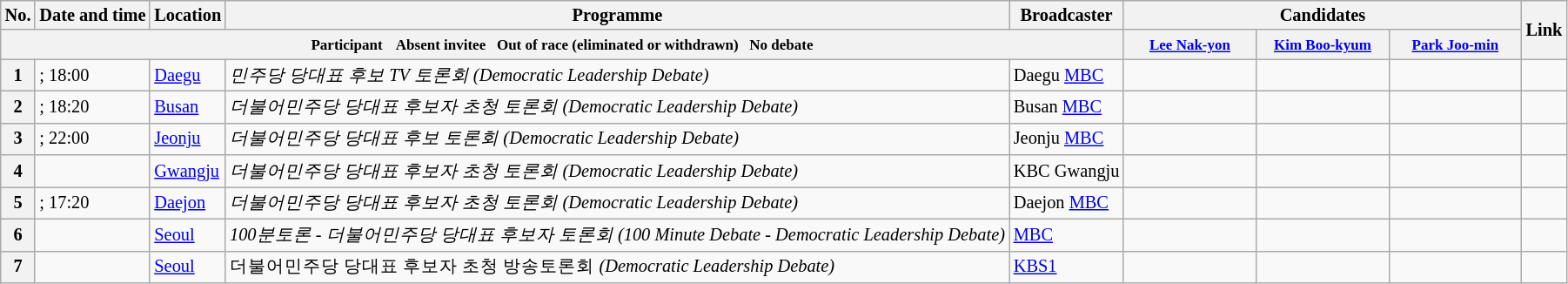<table class="wikitable" style="font-size:85%">
<tr>
<th style="white-space:nowrap;">No.</th>
<th>Date and time</th>
<th>Location</th>
<th>Programme</th>
<th>Broadcaster</th>
<th colspan="3" scope="col">Candidates</th>
<th rowspan="2">Link</th>
</tr>
<tr>
<th colspan="5"><small> Participant     Absent invitee       Out of race (eliminated or withdrawn)     No debate</small></th>
<th scope="col" style="width:7em;"><small><a href='#'>Lee Nak-yon</a></small></th>
<th scope="col" style="width:7em;"><small><a href='#'>Kim Boo-kyum</a></small></th>
<th scope="col" style="width:7em;"><small><a href='#'>Park Joo-min</a></small></th>
</tr>
<tr>
<th>1</th>
<td style="white-space:nowrap;">; 18:00</td>
<td style="white-space:nowrap;"><a href='#'>Daegu</a></td>
<td style="white-space:nowrap;"><em>민주당 당대표 후보 TV 토론회 (Democratic Leadership Debate)</em></td>
<td style="white-space:nowrap;">Daegu <a href='#'>MBC</a></td>
<td></td>
<td></td>
<td></td>
<td></td>
</tr>
<tr>
<th>2</th>
<td style="white-space:nowrap;">; 18:20</td>
<td style="white-space:nowrap;"><a href='#'>Busan</a></td>
<td style="white-space:nowrap;"><em>더불어민주당 당대표 후보자 초청 토론회 (Democratic Leadership Debate)</em></td>
<td style="white-space:nowrap;">Busan <a href='#'>MBC</a></td>
<td></td>
<td></td>
<td></td>
<td></td>
</tr>
<tr>
<th>3</th>
<td style="white-space:nowrap;">; 22:00</td>
<td style="white-space:nowrap;"><a href='#'>Jeonju</a></td>
<td style="white-space:nowrap;"><em>더불어민주당 당대표 후보 토론회 (Democratic Leadership Debate)</em></td>
<td style="white-space:nowrap;">Jeonju <a href='#'>MBC</a></td>
<td></td>
<td></td>
<td></td>
<td></td>
</tr>
<tr>
<th>4</th>
<td style="white-space:nowrap;"></td>
<td style="white-space:nowrap;"><a href='#'>Gwangju</a></td>
<td style="white-space:nowrap;"><em>더불어민주당 당대표 후보자 초청 토론회 (Democratic Leadership Debate)</em></td>
<td style="white-space:nowrap;">KBC Gwangju</td>
<td></td>
<td></td>
<td></td>
<td></td>
</tr>
<tr>
<th>5</th>
<td>; 17:20</td>
<td><a href='#'>Daejon</a></td>
<td><em>더불어민주당 당대표 후보자 초청 토론회 (Democratic Leadership Debate)</em></td>
<td>Daejon <a href='#'>MBC</a></td>
<td></td>
<td></td>
<td></td>
<td></td>
</tr>
<tr>
<th>6</th>
<td></td>
<td><a href='#'>Seoul</a></td>
<td><em>100분토론 - 더불어민주당 당대표 후보자 토론회 (100 Minute Debate - Democratic Leadership Debate)</em></td>
<td><a href='#'>MBC</a></td>
<td></td>
<td></td>
<td></td>
<td></td>
</tr>
<tr>
<th>7</th>
<td></td>
<td><a href='#'>Seoul</a></td>
<td>더불어민주당 당대표 후보자 초청 방송토론회 <em>(Democratic Leadership Debate)</em></td>
<td><a href='#'>KBS1</a></td>
<td></td>
<td></td>
<td></td>
<td></td>
</tr>
</table>
